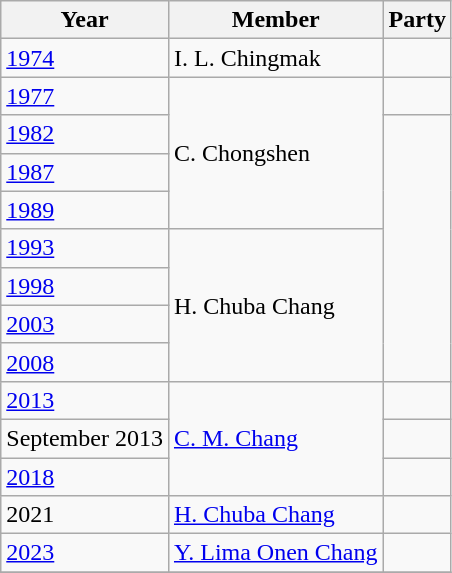<table class="wikitable sortable">
<tr>
<th>Year</th>
<th>Member</th>
<th colspan="2">Party</th>
</tr>
<tr>
<td><a href='#'>1974</a></td>
<td>I. L. Chingmak</td>
<td></td>
</tr>
<tr>
<td><a href='#'>1977</a></td>
<td rowspan=4>C. Chongshen</td>
<td></td>
</tr>
<tr>
<td><a href='#'>1982</a></td>
</tr>
<tr>
<td><a href='#'>1987</a></td>
</tr>
<tr>
<td><a href='#'>1989</a></td>
</tr>
<tr>
<td><a href='#'>1993</a></td>
<td rowspan=4>H. Chuba Chang</td>
</tr>
<tr>
<td><a href='#'>1998</a></td>
</tr>
<tr>
<td><a href='#'>2003</a></td>
</tr>
<tr>
<td><a href='#'>2008</a></td>
</tr>
<tr>
<td><a href='#'>2013</a></td>
<td rowspan="3"><a href='#'>C. M. Chang</a></td>
<td></td>
</tr>
<tr>
<td>September 2013</td>
</tr>
<tr>
<td><a href='#'>2018</a></td>
<td></td>
</tr>
<tr>
<td>2021</td>
<td><a href='#'>H. Chuba Chang</a></td>
</tr>
<tr>
<td><a href='#'>2023</a></td>
<td><a href='#'>Y. Lima Onen Chang</a></td>
<td></td>
</tr>
<tr>
</tr>
</table>
